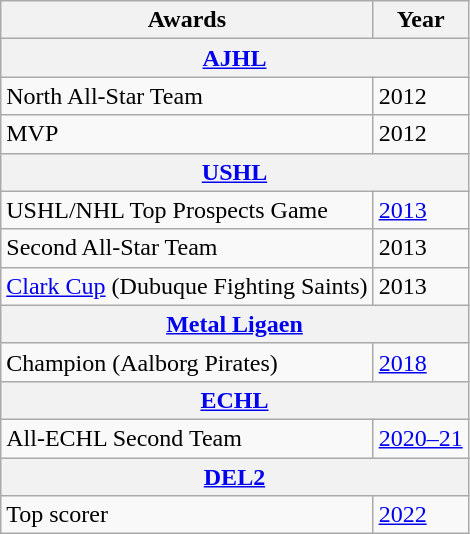<table class="wikitable">
<tr>
<th>Awards</th>
<th>Year</th>
</tr>
<tr>
<th colspan="3"><a href='#'>AJHL</a></th>
</tr>
<tr>
<td>North All-Star Team</td>
<td>2012</td>
</tr>
<tr>
<td>MVP</td>
<td>2012</td>
</tr>
<tr>
<th colspan="3"><a href='#'>USHL</a></th>
</tr>
<tr>
<td>USHL/NHL Top Prospects Game</td>
<td><a href='#'>2013</a></td>
</tr>
<tr>
<td>Second All-Star Team</td>
<td>2013</td>
</tr>
<tr>
<td><a href='#'>Clark Cup</a> (Dubuque Fighting Saints)</td>
<td>2013</td>
</tr>
<tr>
<th colspan="3"><a href='#'>Metal Ligaen</a></th>
</tr>
<tr>
<td>Champion (Aalborg Pirates)</td>
<td><a href='#'>2018</a></td>
</tr>
<tr>
<th colspan="3"><a href='#'>ECHL</a></th>
</tr>
<tr>
<td>All-ECHL Second Team</td>
<td><a href='#'>2020–21</a></td>
</tr>
<tr>
<th colspan="3"><a href='#'>DEL2</a></th>
</tr>
<tr>
<td>Top scorer</td>
<td><a href='#'>2022</a></td>
</tr>
</table>
